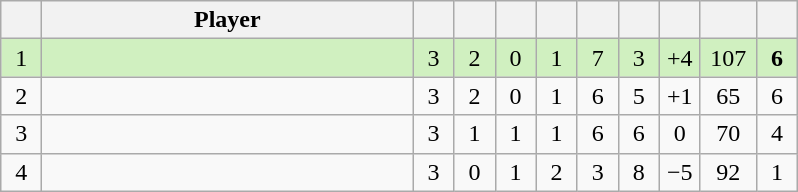<table class="wikitable" style="text-align:center; margin: 1em auto 1em auto, align:left">
<tr>
<th width=20></th>
<th width=240>Player</th>
<th width=20></th>
<th width=20></th>
<th width=20></th>
<th width=20></th>
<th width=20></th>
<th width=20></th>
<th width=20></th>
<th width=30></th>
<th width=20></th>
</tr>
<tr style="background:#D0F0C0;">
<td>1</td>
<td align=left></td>
<td>3</td>
<td>2</td>
<td>0</td>
<td>1</td>
<td>7</td>
<td>3</td>
<td>+4</td>
<td>107</td>
<td><strong>6</strong></td>
</tr>
<tr style=>
<td>2</td>
<td align=left></td>
<td>3</td>
<td>2</td>
<td>0</td>
<td>1</td>
<td>6</td>
<td>5</td>
<td>+1</td>
<td>65</td>
<td>6</td>
</tr>
<tr style=>
<td>3</td>
<td align=left></td>
<td>3</td>
<td>1</td>
<td>1</td>
<td>1</td>
<td>6</td>
<td>6</td>
<td>0</td>
<td>70</td>
<td>4</td>
</tr>
<tr style=>
<td>4</td>
<td align=left></td>
<td>3</td>
<td>0</td>
<td>1</td>
<td>2</td>
<td>3</td>
<td>8</td>
<td>−5</td>
<td>92</td>
<td>1</td>
</tr>
</table>
